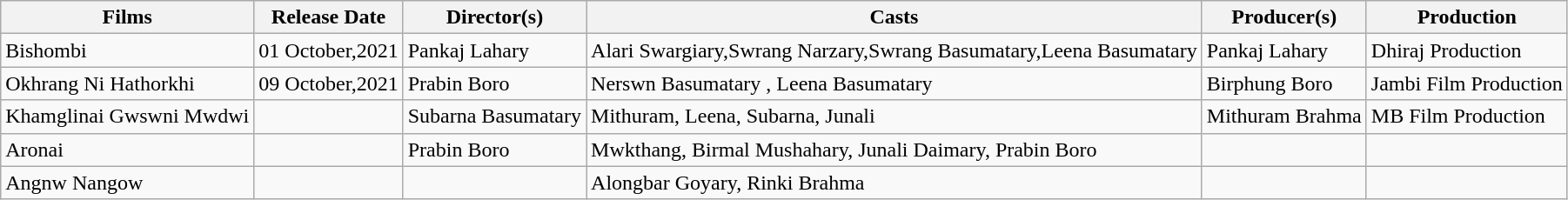<table class="wikitable">
<tr>
<th>Films</th>
<th>Release Date</th>
<th>Director(s)</th>
<th>Casts</th>
<th>Producer(s)</th>
<th>Production</th>
</tr>
<tr>
<td>Bishombi</td>
<td>01 October,2021</td>
<td>Pankaj Lahary</td>
<td>Alari Swargiary,Swrang Narzary,Swrang Basumatary,Leena Basumatary</td>
<td>Pankaj Lahary</td>
<td>Dhiraj Production</td>
</tr>
<tr>
<td>Okhrang Ni Hathorkhi</td>
<td>09 October,2021</td>
<td>Prabin Boro</td>
<td>Nerswn Basumatary , Leena Basumatary</td>
<td>Birphung Boro</td>
<td>Jambi Film Production</td>
</tr>
<tr>
<td>Khamglinai Gwswni Mwdwi</td>
<td></td>
<td>Subarna Basumatary</td>
<td>Mithuram, Leena, Subarna, Junali</td>
<td>Mithuram Brahma</td>
<td>MB Film Production</td>
</tr>
<tr>
<td>Aronai</td>
<td></td>
<td>Prabin Boro</td>
<td>Mwkthang, Birmal Mushahary, Junali Daimary, Prabin Boro</td>
<td></td>
<td></td>
</tr>
<tr>
<td>Angnw Nangow</td>
<td></td>
<td></td>
<td>Alongbar Goyary, Rinki Brahma</td>
<td></td>
<td></td>
</tr>
</table>
